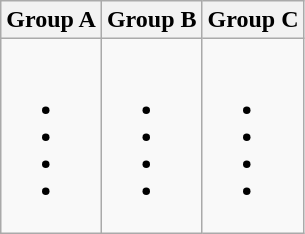<table class="wikitable">
<tr>
<th>Group A</th>
<th>Group B</th>
<th>Group C</th>
</tr>
<tr>
<td><br><ul><li></li><li></li><li></li><li></li></ul></td>
<td><br><ul><li></li><li></li><li></li><li></li></ul></td>
<td><br><ul><li></li><li></li><li></li><li></li></ul></td>
</tr>
</table>
